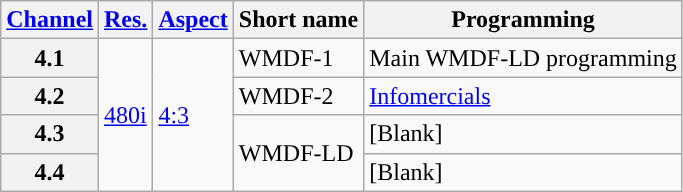<table class="wikitable">
<tr>
<th><a href='#'>Channel</a></th>
<th><a href='#'>Res.</a></th>
<th><a href='#'>Aspect</a></th>
<th>Short name</th>
<th>Programming</th>
</tr>
<tr>
<th scope = "row">4.1</th>
<td rowspan="4"><a href='#'>480i</a></td>
<td rowspan="4"><a href='#'>4:3</a></td>
<td>WMDF-1</td>
<td>Main WMDF-LD programming</td>
</tr>
<tr>
<th scope = "row">4.2</th>
<td>WMDF-2</td>
<td><a href='#'>Infomercials</a></td>
</tr>
<tr>
<th scope = "row">4.3</th>
<td rowspan="2">WMDF-LD</td>
<td>[Blank]</td>
</tr>
<tr>
<th scope = "row">4.4</th>
<td>[Blank]</td>
</tr>
</table>
